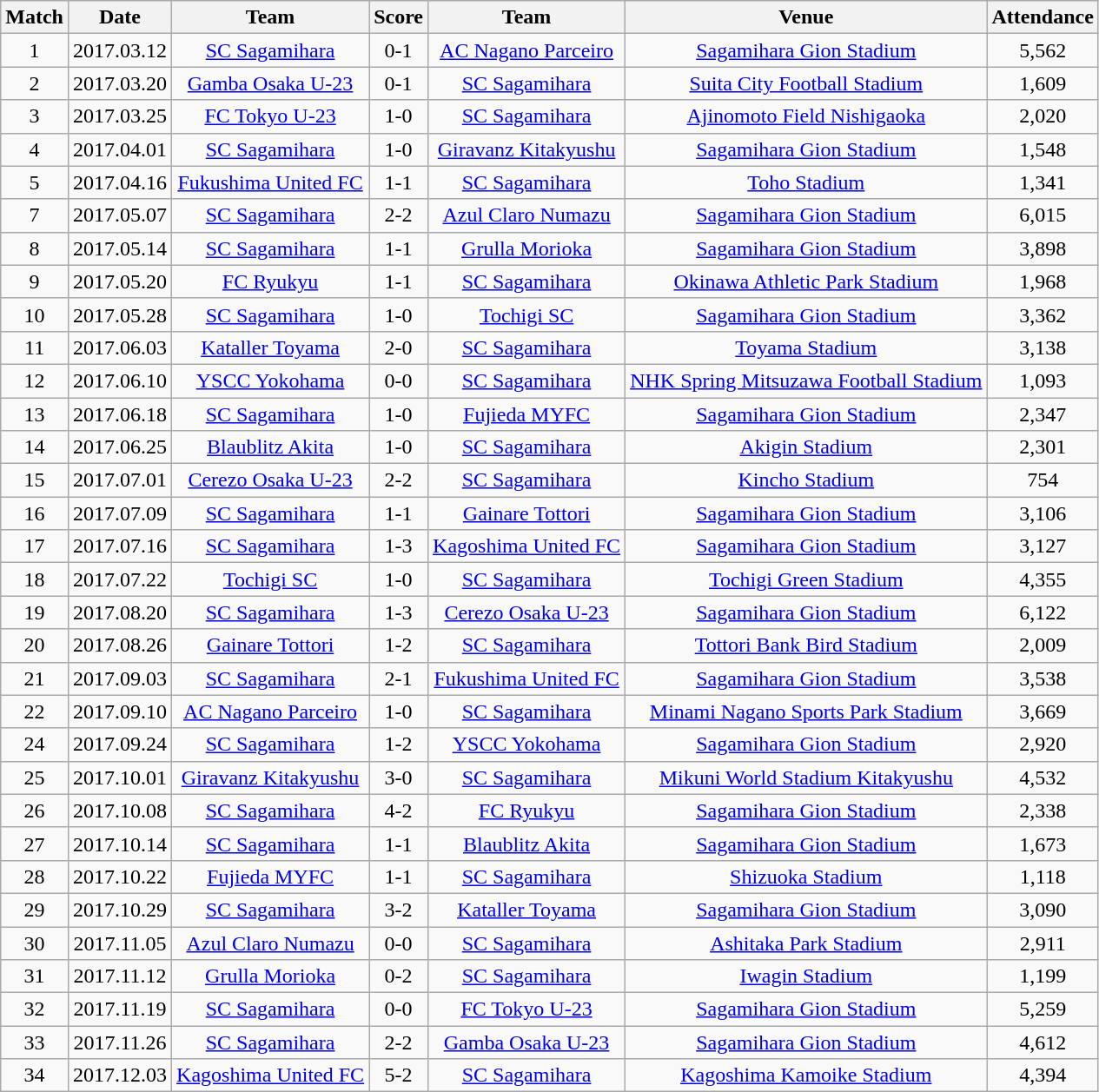<table class="wikitable" style="text-align:center;">
<tr>
<th>Match</th>
<th>Date</th>
<th>Team</th>
<th>Score</th>
<th>Team</th>
<th>Venue</th>
<th>Attendance</th>
</tr>
<tr>
<td>1</td>
<td>2017.03.12</td>
<td><a href='#'>SC Sagamihara</a></td>
<td>0-1</td>
<td><a href='#'>AC Nagano Parceiro</a></td>
<td><a href='#'>Sagamihara Gion Stadium</a></td>
<td>5,562</td>
</tr>
<tr>
<td>2</td>
<td>2017.03.20</td>
<td><a href='#'>Gamba Osaka U-23</a></td>
<td>0-1</td>
<td><a href='#'>SC Sagamihara</a></td>
<td><a href='#'>Suita City Football Stadium</a></td>
<td>1,609</td>
</tr>
<tr>
<td>3</td>
<td>2017.03.25</td>
<td><a href='#'>FC Tokyo U-23</a></td>
<td>1-0</td>
<td><a href='#'>SC Sagamihara</a></td>
<td><a href='#'>Ajinomoto Field Nishigaoka</a></td>
<td>2,020</td>
</tr>
<tr>
<td>4</td>
<td>2017.04.01</td>
<td><a href='#'>SC Sagamihara</a></td>
<td>1-0</td>
<td><a href='#'>Giravanz Kitakyushu</a></td>
<td><a href='#'>Sagamihara Gion Stadium</a></td>
<td>1,548</td>
</tr>
<tr>
<td>5</td>
<td>2017.04.16</td>
<td><a href='#'>Fukushima United FC</a></td>
<td>1-1</td>
<td><a href='#'>SC Sagamihara</a></td>
<td><a href='#'>Toho Stadium</a></td>
<td>1,341</td>
</tr>
<tr>
<td>7</td>
<td>2017.05.07</td>
<td><a href='#'>SC Sagamihara</a></td>
<td>2-2</td>
<td><a href='#'>Azul Claro Numazu</a></td>
<td><a href='#'>Sagamihara Gion Stadium</a></td>
<td>6,015</td>
</tr>
<tr>
<td>8</td>
<td>2017.05.14</td>
<td><a href='#'>SC Sagamihara</a></td>
<td>1-1</td>
<td><a href='#'>Grulla Morioka</a></td>
<td><a href='#'>Sagamihara Gion Stadium</a></td>
<td>3,898</td>
</tr>
<tr>
<td>9</td>
<td>2017.05.20</td>
<td><a href='#'>FC Ryukyu</a></td>
<td>1-1</td>
<td><a href='#'>SC Sagamihara</a></td>
<td><a href='#'>Okinawa Athletic Park Stadium</a></td>
<td>1,968</td>
</tr>
<tr>
<td>10</td>
<td>2017.05.28</td>
<td><a href='#'>SC Sagamihara</a></td>
<td>1-0</td>
<td><a href='#'>Tochigi SC</a></td>
<td><a href='#'>Sagamihara Gion Stadium</a></td>
<td>3,362</td>
</tr>
<tr>
<td>11</td>
<td>2017.06.03</td>
<td><a href='#'>Kataller Toyama</a></td>
<td>2-0</td>
<td><a href='#'>SC Sagamihara</a></td>
<td><a href='#'>Toyama Stadium</a></td>
<td>3,138</td>
</tr>
<tr>
<td>12</td>
<td>2017.06.10</td>
<td><a href='#'>YSCC Yokohama</a></td>
<td>0-0</td>
<td><a href='#'>SC Sagamihara</a></td>
<td><a href='#'>NHK Spring Mitsuzawa Football Stadium</a></td>
<td>1,093</td>
</tr>
<tr>
<td>13</td>
<td>2017.06.18</td>
<td><a href='#'>SC Sagamihara</a></td>
<td>1-0</td>
<td><a href='#'>Fujieda MYFC</a></td>
<td><a href='#'>Sagamihara Gion Stadium</a></td>
<td>2,347</td>
</tr>
<tr>
<td>14</td>
<td>2017.06.25</td>
<td><a href='#'>Blaublitz Akita</a></td>
<td>1-0</td>
<td><a href='#'>SC Sagamihara</a></td>
<td><a href='#'>Akigin Stadium</a></td>
<td>2,301</td>
</tr>
<tr>
<td>15</td>
<td>2017.07.01</td>
<td><a href='#'>Cerezo Osaka U-23</a></td>
<td>2-2</td>
<td><a href='#'>SC Sagamihara</a></td>
<td><a href='#'>Kincho Stadium</a></td>
<td>754</td>
</tr>
<tr>
<td>16</td>
<td>2017.07.09</td>
<td><a href='#'>SC Sagamihara</a></td>
<td>1-1</td>
<td><a href='#'>Gainare Tottori</a></td>
<td><a href='#'>Sagamihara Gion Stadium</a></td>
<td>3,106</td>
</tr>
<tr>
<td>17</td>
<td>2017.07.16</td>
<td><a href='#'>SC Sagamihara</a></td>
<td>1-3</td>
<td><a href='#'>Kagoshima United FC</a></td>
<td><a href='#'>Sagamihara Gion Stadium</a></td>
<td>3,127</td>
</tr>
<tr>
<td>18</td>
<td>2017.07.22</td>
<td><a href='#'>Tochigi SC</a></td>
<td>1-0</td>
<td><a href='#'>SC Sagamihara</a></td>
<td><a href='#'>Tochigi Green Stadium</a></td>
<td>4,355</td>
</tr>
<tr>
<td>19</td>
<td>2017.08.20</td>
<td><a href='#'>SC Sagamihara</a></td>
<td>1-3</td>
<td><a href='#'>Cerezo Osaka U-23</a></td>
<td><a href='#'>Sagamihara Gion Stadium</a></td>
<td>6,122</td>
</tr>
<tr>
<td>20</td>
<td>2017.08.26</td>
<td><a href='#'>Gainare Tottori</a></td>
<td>1-2</td>
<td><a href='#'>SC Sagamihara</a></td>
<td><a href='#'>Tottori Bank Bird Stadium</a></td>
<td>2,009</td>
</tr>
<tr>
<td>21</td>
<td>2017.09.03</td>
<td><a href='#'>SC Sagamihara</a></td>
<td>2-1</td>
<td><a href='#'>Fukushima United FC</a></td>
<td><a href='#'>Sagamihara Gion Stadium</a></td>
<td>3,538</td>
</tr>
<tr>
<td>22</td>
<td>2017.09.10</td>
<td><a href='#'>AC Nagano Parceiro</a></td>
<td>1-0</td>
<td><a href='#'>SC Sagamihara</a></td>
<td><a href='#'>Minami Nagano Sports Park Stadium</a></td>
<td>3,669</td>
</tr>
<tr>
<td>24</td>
<td>2017.09.24</td>
<td><a href='#'>SC Sagamihara</a></td>
<td>1-2</td>
<td><a href='#'>YSCC Yokohama</a></td>
<td><a href='#'>Sagamihara Gion Stadium</a></td>
<td>2,920</td>
</tr>
<tr>
<td>25</td>
<td>2017.10.01</td>
<td><a href='#'>Giravanz Kitakyushu</a></td>
<td>3-0</td>
<td><a href='#'>SC Sagamihara</a></td>
<td><a href='#'>Mikuni World Stadium Kitakyushu</a></td>
<td>4,532</td>
</tr>
<tr>
<td>26</td>
<td>2017.10.08</td>
<td><a href='#'>SC Sagamihara</a></td>
<td>4-2</td>
<td><a href='#'>FC Ryukyu</a></td>
<td><a href='#'>Sagamihara Gion Stadium</a></td>
<td>2,338</td>
</tr>
<tr>
<td>27</td>
<td>2017.10.14</td>
<td><a href='#'>SC Sagamihara</a></td>
<td>1-1</td>
<td><a href='#'>Blaublitz Akita</a></td>
<td><a href='#'>Sagamihara Gion Stadium</a></td>
<td>1,673</td>
</tr>
<tr>
<td>28</td>
<td>2017.10.22</td>
<td><a href='#'>Fujieda MYFC</a></td>
<td>1-1</td>
<td><a href='#'>SC Sagamihara</a></td>
<td><a href='#'>Shizuoka Stadium</a></td>
<td>1,118</td>
</tr>
<tr>
<td>29</td>
<td>2017.10.29</td>
<td><a href='#'>SC Sagamihara</a></td>
<td>3-2</td>
<td><a href='#'>Kataller Toyama</a></td>
<td><a href='#'>Sagamihara Gion Stadium</a></td>
<td>3,090</td>
</tr>
<tr>
<td>30</td>
<td>2017.11.05</td>
<td><a href='#'>Azul Claro Numazu</a></td>
<td>0-0</td>
<td><a href='#'>SC Sagamihara</a></td>
<td><a href='#'>Ashitaka Park Stadium</a></td>
<td>2,911</td>
</tr>
<tr>
<td>31</td>
<td>2017.11.12</td>
<td><a href='#'>Grulla Morioka</a></td>
<td>0-2</td>
<td><a href='#'>SC Sagamihara</a></td>
<td><a href='#'>Iwagin Stadium</a></td>
<td>1,199</td>
</tr>
<tr>
<td>32</td>
<td>2017.11.19</td>
<td><a href='#'>SC Sagamihara</a></td>
<td>0-0</td>
<td><a href='#'>FC Tokyo U-23</a></td>
<td><a href='#'>Sagamihara Gion Stadium</a></td>
<td>5,259</td>
</tr>
<tr>
<td>33</td>
<td>2017.11.26</td>
<td><a href='#'>SC Sagamihara</a></td>
<td>2-2</td>
<td><a href='#'>Gamba Osaka U-23</a></td>
<td><a href='#'>Sagamihara Gion Stadium</a></td>
<td>4,612</td>
</tr>
<tr>
<td>34</td>
<td>2017.12.03</td>
<td><a href='#'>Kagoshima United FC</a></td>
<td>5-2</td>
<td><a href='#'>SC Sagamihara</a></td>
<td><a href='#'>Kagoshima Kamoike Stadium</a></td>
<td>4,394</td>
</tr>
</table>
